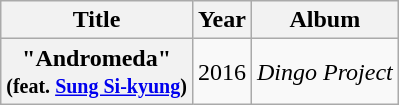<table class="wikitable plainrowheaders" style="text-align:center;">
<tr>
<th>Title</th>
<th>Year</th>
<th>Album</th>
</tr>
<tr>
<th scope=row>"Andromeda" <br><small>(feat. <a href='#'>Sung Si-kyung</a>)</small></th>
<td>2016</td>
<td><em>Dingo Project</em></td>
</tr>
</table>
